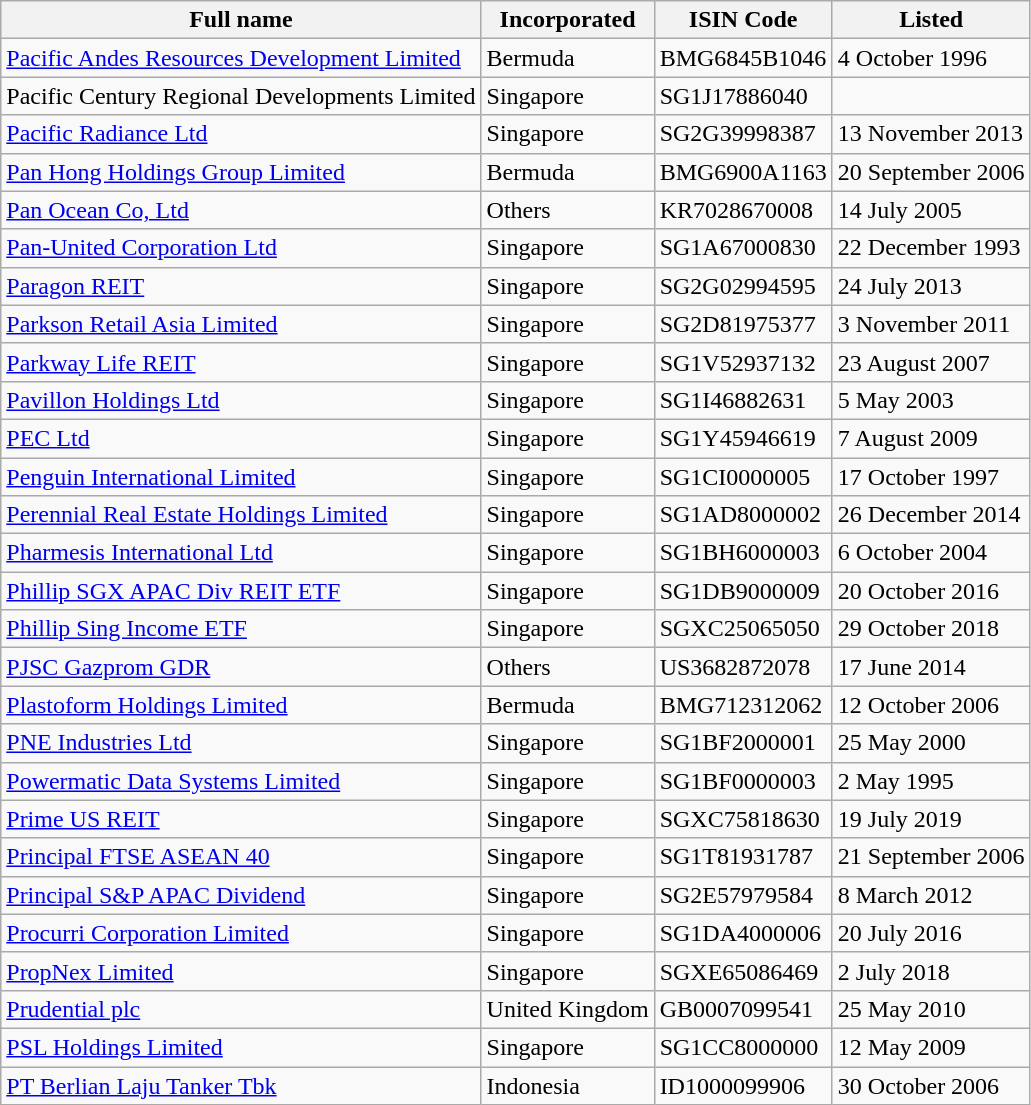<table class="wikitable">
<tr>
<th>Full name</th>
<th>Incorporated</th>
<th>ISIN Code</th>
<th>Listed</th>
</tr>
<tr>
<td><a href='#'>Pacific Andes Resources Development Limited</a></td>
<td>Bermuda</td>
<td>BMG6845B1046</td>
<td>4 October 1996</td>
</tr>
<tr>
<td>Pacific Century Regional Developments Limited</td>
<td>Singapore</td>
<td>SG1J17886040</td>
<td></td>
</tr>
<tr>
<td><a href='#'>Pacific Radiance Ltd</a></td>
<td>Singapore</td>
<td>SG2G39998387</td>
<td>13 November 2013</td>
</tr>
<tr>
<td><a href='#'>Pan Hong Holdings Group Limited</a></td>
<td>Bermuda</td>
<td>BMG6900A1163</td>
<td>20 September 2006</td>
</tr>
<tr>
<td><a href='#'>Pan Ocean Co, Ltd</a></td>
<td>Others</td>
<td>KR7028670008</td>
<td>14 July 2005</td>
</tr>
<tr>
<td><a href='#'>Pan-United Corporation Ltd</a></td>
<td>Singapore</td>
<td>SG1A67000830</td>
<td>22 December 1993</td>
</tr>
<tr>
<td><a href='#'>Paragon REIT</a></td>
<td>Singapore</td>
<td>SG2G02994595</td>
<td>24 July 2013</td>
</tr>
<tr>
<td><a href='#'>Parkson Retail Asia Limited</a></td>
<td>Singapore</td>
<td>SG2D81975377</td>
<td>3 November 2011</td>
</tr>
<tr>
<td><a href='#'>Parkway Life REIT</a></td>
<td>Singapore</td>
<td>SG1V52937132</td>
<td>23 August 2007</td>
</tr>
<tr>
<td><a href='#'>Pavillon Holdings Ltd</a></td>
<td>Singapore</td>
<td>SG1I46882631</td>
<td>5 May 2003</td>
</tr>
<tr>
<td><a href='#'>PEC Ltd</a></td>
<td>Singapore</td>
<td>SG1Y45946619</td>
<td>7 August 2009</td>
</tr>
<tr>
<td><a href='#'>Penguin International Limited</a></td>
<td>Singapore</td>
<td>SG1CI0000005</td>
<td>17 October 1997</td>
</tr>
<tr>
<td><a href='#'>Perennial Real Estate Holdings Limited</a></td>
<td>Singapore</td>
<td>SG1AD8000002</td>
<td>26 December 2014</td>
</tr>
<tr>
<td><a href='#'>Pharmesis International Ltd</a></td>
<td>Singapore</td>
<td>SG1BH6000003</td>
<td>6 October 2004</td>
</tr>
<tr>
<td><a href='#'>Phillip SGX APAC Div REIT ETF</a></td>
<td>Singapore</td>
<td>SG1DB9000009</td>
<td>20 October 2016</td>
</tr>
<tr>
<td><a href='#'>Phillip Sing Income ETF</a></td>
<td>Singapore</td>
<td>SGXC25065050</td>
<td>29 October 2018</td>
</tr>
<tr>
<td><a href='#'>PJSC Gazprom GDR</a></td>
<td>Others</td>
<td>US3682872078</td>
<td>17 June 2014</td>
</tr>
<tr>
<td><a href='#'>Plastoform Holdings Limited</a></td>
<td>Bermuda</td>
<td>BMG712312062</td>
<td>12 October 2006</td>
</tr>
<tr>
<td><a href='#'>PNE Industries Ltd</a></td>
<td>Singapore</td>
<td>SG1BF2000001</td>
<td>25 May 2000</td>
</tr>
<tr>
<td><a href='#'>Powermatic Data Systems Limited</a></td>
<td>Singapore</td>
<td>SG1BF0000003</td>
<td>2 May 1995</td>
</tr>
<tr>
<td><a href='#'>Prime US REIT</a></td>
<td>Singapore</td>
<td>SGXC75818630</td>
<td>19 July 2019</td>
</tr>
<tr>
<td><a href='#'>Principal FTSE ASEAN 40</a></td>
<td>Singapore</td>
<td>SG1T81931787</td>
<td>21 September 2006</td>
</tr>
<tr>
<td><a href='#'>Principal S&P APAC Dividend</a></td>
<td>Singapore</td>
<td>SG2E57979584</td>
<td>8 March 2012</td>
</tr>
<tr>
<td><a href='#'>Procurri Corporation Limited</a></td>
<td>Singapore</td>
<td>SG1DA4000006</td>
<td>20 July 2016</td>
</tr>
<tr>
<td><a href='#'>PropNex Limited</a></td>
<td>Singapore</td>
<td>SGXE65086469</td>
<td>2 July 2018</td>
</tr>
<tr>
<td><a href='#'>Prudential plc</a></td>
<td>United Kingdom</td>
<td>GB0007099541</td>
<td>25 May 2010</td>
</tr>
<tr>
<td><a href='#'>PSL Holdings Limited</a></td>
<td>Singapore</td>
<td>SG1CC8000000</td>
<td>12 May 2009</td>
</tr>
<tr>
<td><a href='#'>PT Berlian Laju Tanker Tbk</a></td>
<td>Indonesia</td>
<td>ID1000099906</td>
<td>30 October 2006</td>
</tr>
</table>
